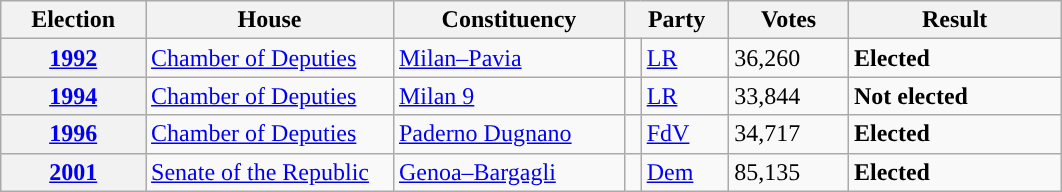<table class=wikitable style="width:56%; border:1px #AAAAFF solid">
<tr>
<th width=7%>Election</th>
<th width=14%>House</th>
<th width=12%>Constituency</th>
<th width=5% colspan="2">Party</th>
<th width=6%>Votes</th>
<th width=12%>Result</th>
</tr>
<tr>
<th><a href='#'>1992</a></th>
<td><a href='#'>Chamber of Deputies</a></td>
<td><a href='#'>Milan–Pavia</a></td>
<td></td>
<td><a href='#'>LR</a></td>
<td>36,260</td>
<td> <strong>Elected</strong></td>
</tr>
<tr>
<th><a href='#'>1994</a></th>
<td><a href='#'>Chamber of Deputies</a></td>
<td><a href='#'>Milan 9</a></td>
<td></td>
<td><a href='#'>LR</a></td>
<td>33,844</td>
<td> <strong>Not elected</strong></td>
</tr>
<tr>
<th><a href='#'>1996</a></th>
<td><a href='#'>Chamber of Deputies</a></td>
<td><a href='#'>Paderno Dugnano</a></td>
<td></td>
<td><a href='#'>FdV</a></td>
<td>34,717</td>
<td> <strong>Elected</strong></td>
</tr>
<tr>
<th><a href='#'>2001</a></th>
<td><a href='#'>Senate of the Republic</a></td>
<td><a href='#'>Genoa–Bargagli</a></td>
<td></td>
<td><a href='#'>Dem</a></td>
<td>85,135</td>
<td> <strong>Elected</strong></td>
</tr>
</table>
